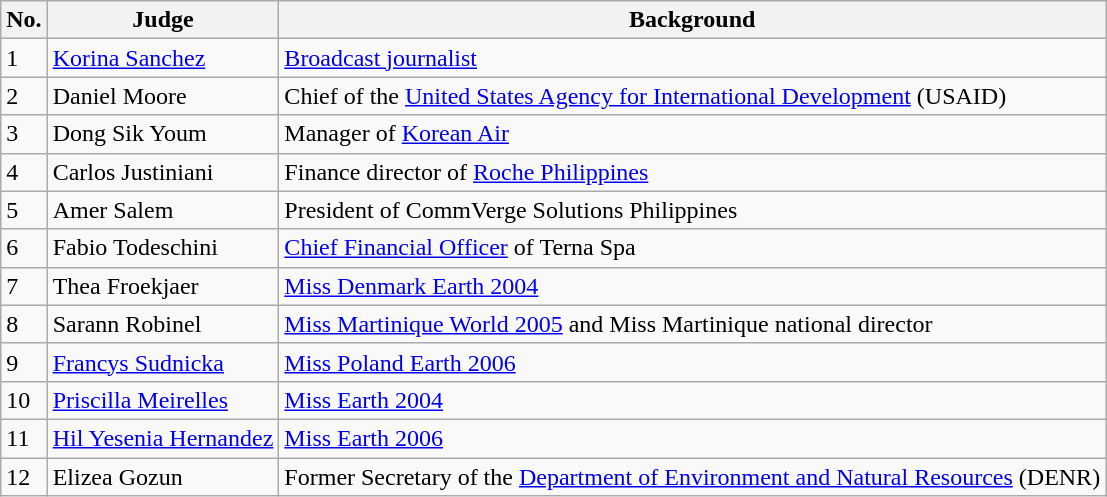<table class="wikitable sortable">
<tr>
<th>No.</th>
<th>Judge</th>
<th>Background</th>
</tr>
<tr>
<td>1</td>
<td><a href='#'>Korina Sanchez</a></td>
<td><a href='#'>Broadcast journalist</a></td>
</tr>
<tr>
<td>2</td>
<td>Daniel Moore</td>
<td>Chief of the <a href='#'>United States Agency for International Development</a> (USAID)</td>
</tr>
<tr>
<td>3</td>
<td>Dong Sik Youm</td>
<td>Manager of <a href='#'>Korean Air</a></td>
</tr>
<tr>
<td>4</td>
<td>Carlos Justiniani</td>
<td>Finance director of <a href='#'>Roche Philippines</a></td>
</tr>
<tr>
<td>5</td>
<td>Amer Salem</td>
<td>President of CommVerge Solutions Philippines</td>
</tr>
<tr>
<td>6</td>
<td>Fabio Todeschini</td>
<td><a href='#'>Chief Financial Officer</a> of Terna Spa</td>
</tr>
<tr>
<td>7</td>
<td>Thea Froekjaer</td>
<td><a href='#'>Miss Denmark Earth 2004</a></td>
</tr>
<tr>
<td>8</td>
<td>Sarann Robinel</td>
<td><a href='#'>Miss Martinique World 2005</a> and Miss Martinique national director</td>
</tr>
<tr>
<td>9</td>
<td><a href='#'>Francys Sudnicka</a></td>
<td><a href='#'>Miss Poland Earth 2006</a></td>
</tr>
<tr>
<td>10</td>
<td><a href='#'>Priscilla Meirelles</a></td>
<td><a href='#'>Miss Earth 2004</a></td>
</tr>
<tr>
<td>11</td>
<td><a href='#'>Hil Yesenia Hernandez</a></td>
<td><a href='#'>Miss Earth 2006</a></td>
</tr>
<tr>
<td>12</td>
<td>Elizea Gozun</td>
<td>Former Secretary of the <a href='#'>Department of Environment and Natural Resources</a> (DENR)</td>
</tr>
</table>
